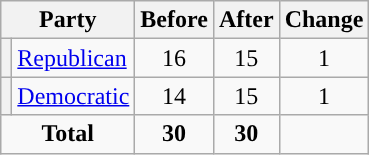<table class="wikitable" style="text-align:center;">
<tr>
<th colspan="2">Party</th>
<th>Before</th>
<th>After</th>
<th>Change</th>
</tr>
<tr>
<th style="background-color:"></th>
<td style="text-align:left;"><a href='#'>Republican</a></td>
<td>16</td>
<td>15</td>
<td> 1</td>
</tr>
<tr>
<th style="background-color:"></th>
<td style="text-align:left;"><a href='#'>Democratic</a></td>
<td>14</td>
<td>15</td>
<td> 1</td>
</tr>
<tr>
<td colspan="2"><strong>Total</strong></td>
<td><strong>30</strong></td>
<td><strong>30</strong></td>
<td></td>
</tr>
</table>
